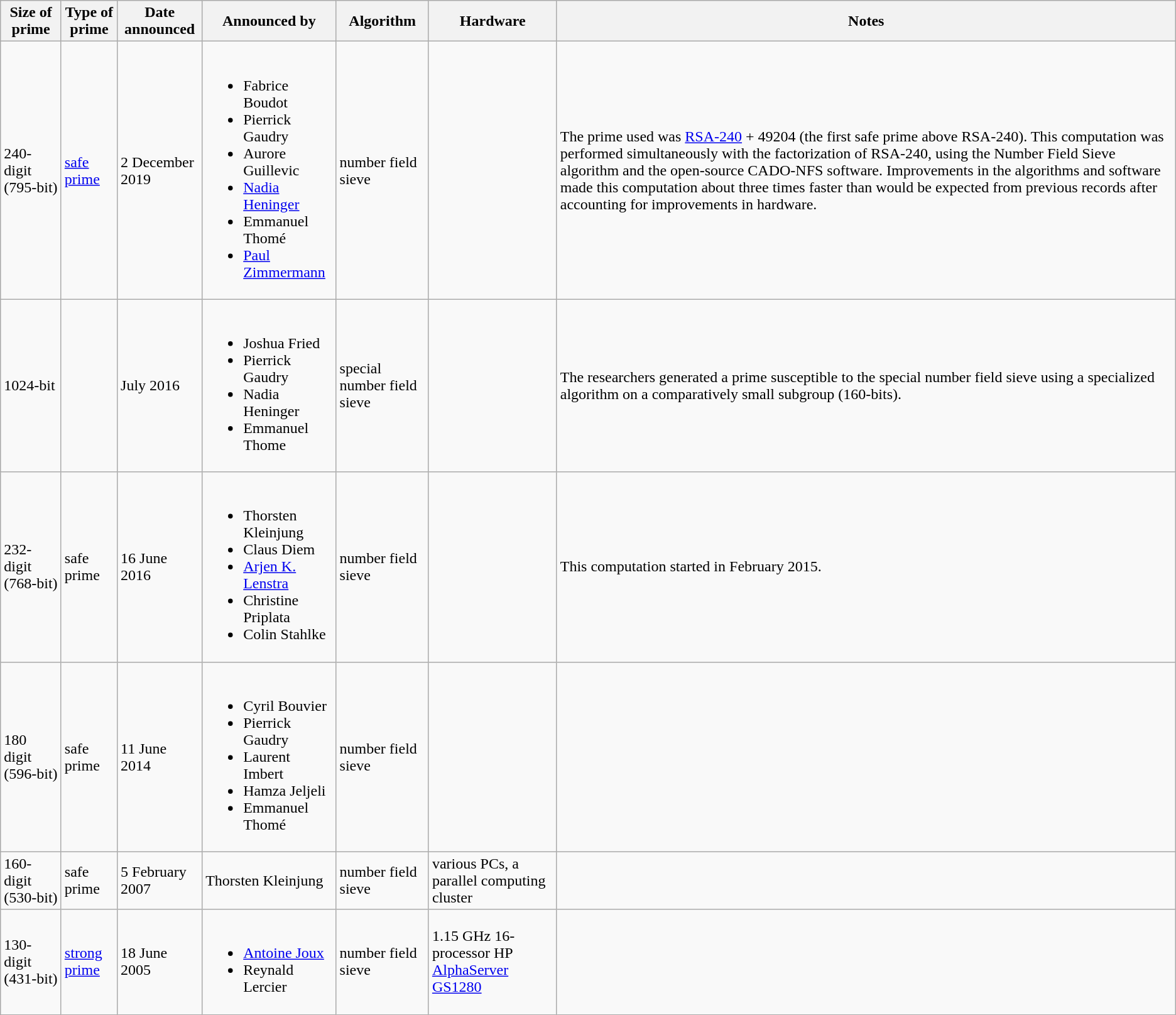<table class="wikitable sortable">
<tr>
<th>Size of prime</th>
<th>Type of prime</th>
<th>Date announced</th>
<th>Announced by</th>
<th>Algorithm</th>
<th>Hardware</th>
<th>Notes</th>
</tr>
<tr>
<td>240-digit (795-bit)</td>
<td><a href='#'>safe prime</a></td>
<td data-sort-value="2019-12-02">2 December 2019</td>
<td><br><ul><li>Fabrice Boudot</li><li>Pierrick Gaudry</li><li>Aurore Guillevic</li><li><a href='#'>Nadia Heninger</a></li><li>Emmanuel Thomé</li><li><a href='#'>Paul Zimmermann</a></li></ul></td>
<td>number field sieve</td>
<td></td>
<td>The prime used was <a href='#'>RSA-240</a> + 49204 (the first safe prime above RSA-240). This computation was performed simultaneously with the factorization of RSA-240, using the Number Field Sieve algorithm and the open-source CADO-NFS software. Improvements in the algorithms and software made this computation about three times faster than would be expected from previous records after accounting for improvements in hardware.</td>
</tr>
<tr>
<td>1024-bit</td>
<td></td>
<td data-sort-value="2016-07-01">July 2016</td>
<td><br><ul><li>Joshua Fried</li><li>Pierrick Gaudry</li><li>Nadia Heninger</li><li>Emmanuel Thome</li></ul></td>
<td>special number field sieve</td>
<td></td>
<td>The researchers generated a prime susceptible to the special number field sieve using a specialized algorithm on a comparatively small subgroup (160-bits).</td>
</tr>
<tr>
<td>232-digit (768-bit)</td>
<td>safe prime</td>
<td data-sort-value="2016-06-16">16 June 2016</td>
<td><br><ul><li>Thorsten Kleinjung</li><li>Claus Diem</li><li><a href='#'>Arjen K. Lenstra</a></li><li>Christine Priplata</li><li>Colin Stahlke</li></ul></td>
<td>number field sieve</td>
<td></td>
<td>This computation started in February 2015.</td>
</tr>
<tr>
<td>180 digit (596-bit)</td>
<td>safe prime</td>
<td data-sort-value="2014-06-11">11 June 2014</td>
<td><br><ul><li>Cyril Bouvier</li><li>Pierrick Gaudry</li><li>Laurent Imbert</li><li>Hamza Jeljeli</li><li>Emmanuel Thomé</li></ul></td>
<td>number field sieve</td>
<td></td>
<td></td>
</tr>
<tr>
<td>160-digit (530-bit)</td>
<td>safe prime</td>
<td data-sort-value="2007-02-05">5 February 2007</td>
<td>Thorsten Kleinjung</td>
<td>number field sieve</td>
<td>various PCs, a parallel computing cluster</td>
<td></td>
</tr>
<tr>
<td>130-digit (431-bit)</td>
<td><a href='#'>strong prime</a></td>
<td data-sort-value="2005-06-18">18 June 2005</td>
<td><br><ul><li><a href='#'>Antoine Joux</a></li><li>Reynald Lercier</li></ul></td>
<td>number field sieve</td>
<td>1.15 GHz 16-processor HP <a href='#'>AlphaServer GS1280</a></td>
<td></td>
</tr>
</table>
